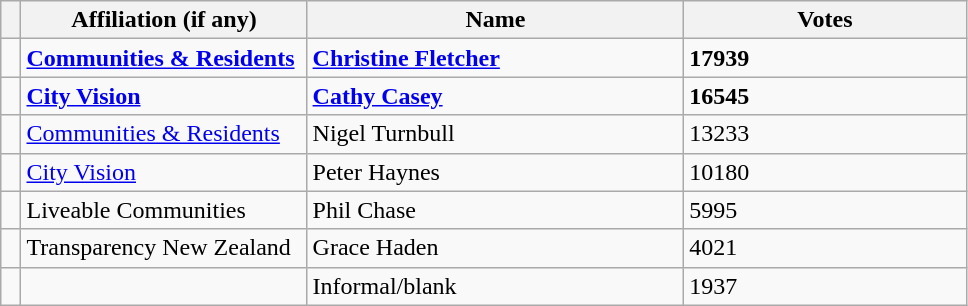<table class="wikitable" style="width:51%;">
<tr>
<th style="width:1%;"></th>
<th style="width:15%;">Affiliation (if any)</th>
<th style="width:20%;">Name</th>
<th style="width:15%;">Votes</th>
</tr>
<tr>
<td bgcolor=></td>
<td><strong><a href='#'>Communities & Residents</a> </strong></td>
<td><strong><a href='#'>Christine Fletcher</a></strong></td>
<td><strong>17939</strong></td>
</tr>
<tr>
<td bgcolor=></td>
<td><strong><a href='#'>City Vision</a></strong></td>
<td><strong><a href='#'>Cathy Casey</a></strong></td>
<td><strong>16545</strong></td>
</tr>
<tr>
<td bgcolor=></td>
<td><a href='#'>Communities & Residents</a></td>
<td>Nigel Turnbull</td>
<td>13233</td>
</tr>
<tr>
<td bgcolor=></td>
<td><a href='#'>City Vision</a></td>
<td>Peter Haynes</td>
<td>10180</td>
</tr>
<tr>
<td bgcolor=></td>
<td>Liveable Communities</td>
<td>Phil Chase</td>
<td>5995</td>
</tr>
<tr>
<td bgcolor=></td>
<td>Transparency New Zealand</td>
<td>Grace Haden</td>
<td>4021</td>
</tr>
<tr>
<td bgcolor=></td>
<td></td>
<td>Informal/blank</td>
<td>1937</td>
</tr>
</table>
